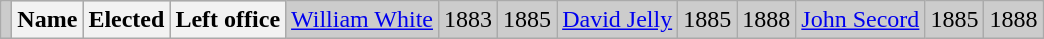<table class="wikitable">
<tr bgcolor="CCCCCC">
<td></td>
<th>Name</th>
<th>Elected</th>
<th>Left office<br></th>
<td><a href='#'>William White</a></td>
<td>1883</td>
<td>1885<br></td>
<td><a href='#'>David Jelly</a></td>
<td>1885</td>
<td>1888<br></td>
<td><a href='#'>John Secord</a></td>
<td>1885</td>
<td>1888</td>
</tr>
</table>
